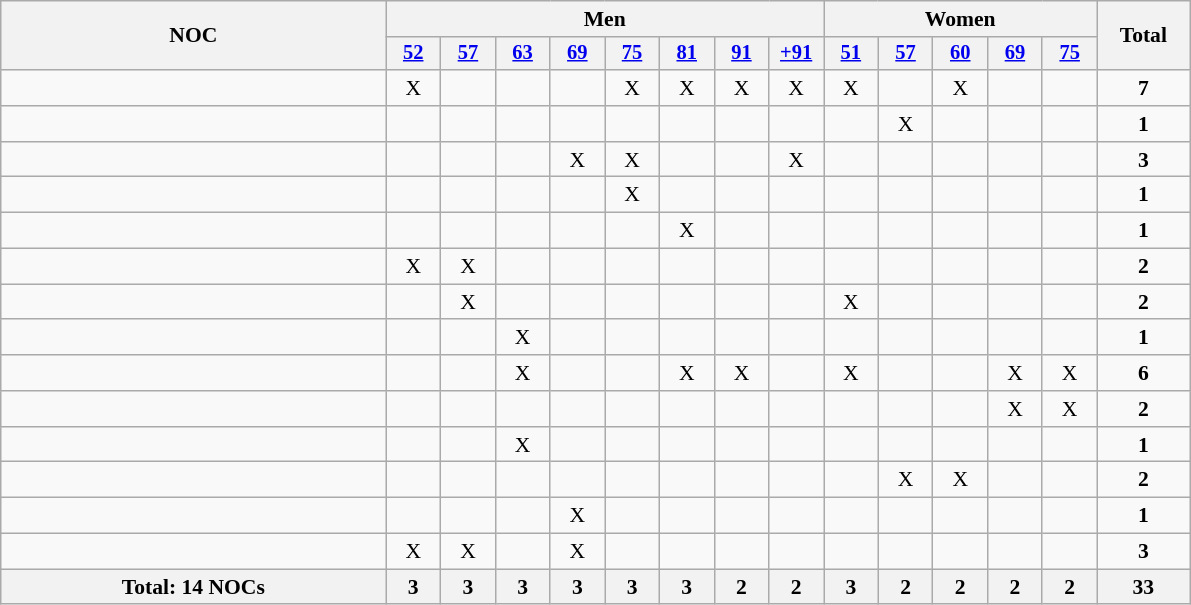<table class="wikitable" style="text-align:center; font-size:90%">
<tr>
<th rowspan=2 width=250>NOC</th>
<th colspan=8>Men</th>
<th colspan=5>Women</th>
<th rowspan=2 width=55>Total</th>
</tr>
<tr style="font-size: 95%">
<th width=30><a href='#'>52</a></th>
<th width=30><a href='#'>57</a></th>
<th width=30><a href='#'>63</a></th>
<th width=30><a href='#'>69</a></th>
<th width=30><a href='#'>75</a></th>
<th width=30><a href='#'>81</a></th>
<th width=30><a href='#'>91</a></th>
<th width=30><a href='#'>+91</a></th>
<th width=30><a href='#'>51</a></th>
<th width=30><a href='#'>57</a></th>
<th width=30><a href='#'>60</a></th>
<th width=30><a href='#'>69</a></th>
<th width=30><a href='#'>75</a></th>
</tr>
<tr>
<td align=left></td>
<td>X</td>
<td></td>
<td></td>
<td></td>
<td>X</td>
<td>X</td>
<td>X</td>
<td>X</td>
<td>X</td>
<td></td>
<td>X</td>
<td></td>
<td></td>
<td><strong>7</strong></td>
</tr>
<tr>
<td align=left></td>
<td></td>
<td></td>
<td></td>
<td></td>
<td></td>
<td></td>
<td></td>
<td></td>
<td></td>
<td>X</td>
<td></td>
<td></td>
<td></td>
<td><strong>1</strong></td>
</tr>
<tr>
<td align=left></td>
<td></td>
<td></td>
<td></td>
<td>X</td>
<td>X</td>
<td></td>
<td></td>
<td>X</td>
<td></td>
<td></td>
<td></td>
<td></td>
<td></td>
<td><strong>3</strong></td>
</tr>
<tr>
<td align=left></td>
<td></td>
<td></td>
<td></td>
<td></td>
<td>X</td>
<td></td>
<td></td>
<td></td>
<td></td>
<td></td>
<td></td>
<td></td>
<td></td>
<td><strong>1</strong></td>
</tr>
<tr>
<td align=left></td>
<td></td>
<td></td>
<td></td>
<td></td>
<td></td>
<td>X</td>
<td></td>
<td></td>
<td></td>
<td></td>
<td></td>
<td></td>
<td></td>
<td><strong>1</strong></td>
</tr>
<tr>
<td align=left></td>
<td>X</td>
<td>X</td>
<td></td>
<td></td>
<td></td>
<td></td>
<td></td>
<td></td>
<td></td>
<td></td>
<td></td>
<td></td>
<td></td>
<td><strong>2</strong></td>
</tr>
<tr>
<td align=left></td>
<td></td>
<td>X</td>
<td></td>
<td></td>
<td></td>
<td></td>
<td></td>
<td></td>
<td>X</td>
<td></td>
<td></td>
<td></td>
<td></td>
<td><strong>2</strong></td>
</tr>
<tr>
<td align=left></td>
<td></td>
<td></td>
<td>X</td>
<td></td>
<td></td>
<td></td>
<td></td>
<td></td>
<td></td>
<td></td>
<td></td>
<td></td>
<td></td>
<td><strong>1</strong></td>
</tr>
<tr>
<td align=left></td>
<td></td>
<td></td>
<td>X</td>
<td></td>
<td></td>
<td>X</td>
<td>X</td>
<td></td>
<td>X</td>
<td></td>
<td></td>
<td>X</td>
<td>X</td>
<td><strong>6</strong></td>
</tr>
<tr>
<td align=left></td>
<td></td>
<td></td>
<td></td>
<td></td>
<td></td>
<td></td>
<td></td>
<td></td>
<td></td>
<td></td>
<td></td>
<td>X</td>
<td>X</td>
<td><strong>2</strong></td>
</tr>
<tr>
<td align=left></td>
<td></td>
<td></td>
<td>X</td>
<td></td>
<td></td>
<td></td>
<td></td>
<td></td>
<td></td>
<td></td>
<td></td>
<td></td>
<td></td>
<td><strong>1</strong></td>
</tr>
<tr>
<td align=left></td>
<td></td>
<td></td>
<td></td>
<td></td>
<td></td>
<td></td>
<td></td>
<td></td>
<td></td>
<td>X</td>
<td>X</td>
<td></td>
<td></td>
<td><strong>2</strong></td>
</tr>
<tr>
<td align=left></td>
<td></td>
<td></td>
<td></td>
<td>X</td>
<td></td>
<td></td>
<td></td>
<td></td>
<td></td>
<td></td>
<td></td>
<td></td>
<td></td>
<td><strong>1</strong></td>
</tr>
<tr>
<td align=left></td>
<td>X</td>
<td>X</td>
<td></td>
<td>X</td>
<td></td>
<td></td>
<td></td>
<td></td>
<td></td>
<td></td>
<td></td>
<td></td>
<td></td>
<td><strong>3</strong></td>
</tr>
<tr>
<th>Total: 14 NOCs</th>
<th>3</th>
<th>3</th>
<th>3</th>
<th>3</th>
<th>3</th>
<th>3</th>
<th>2</th>
<th>2</th>
<th>3</th>
<th>2</th>
<th>2</th>
<th>2</th>
<th>2</th>
<th>33</th>
</tr>
</table>
